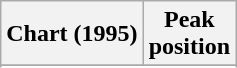<table class="wikitable sortable">
<tr>
<th align="left">Chart (1995)</th>
<th align="center">Peak<br>position</th>
</tr>
<tr>
</tr>
<tr>
</tr>
</table>
